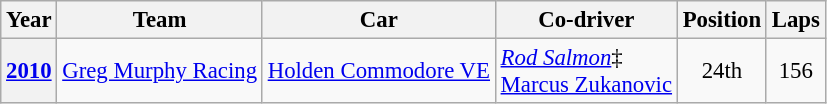<table class="wikitable" style="font-size: 95%;">
<tr>
<th>Year</th>
<th>Team</th>
<th>Car</th>
<th>Co-driver</th>
<th>Position</th>
<th>Laps</th>
</tr>
<tr>
<th><a href='#'>2010</a></th>
<td><a href='#'>Greg Murphy Racing</a></td>
<td><a href='#'>Holden Commodore VE</a></td>
<td> <em><a href='#'>Rod Salmon</a></em>‡<br> <a href='#'>Marcus Zukanovic</a></td>
<td align=center>24th</td>
<td align=center>156</td>
</tr>
</table>
